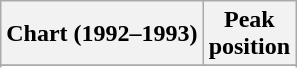<table class="wikitable sortable">
<tr>
<th align="left">Chart (1992–1993)</th>
<th align="center">Peak<br> position</th>
</tr>
<tr>
</tr>
<tr>
</tr>
</table>
